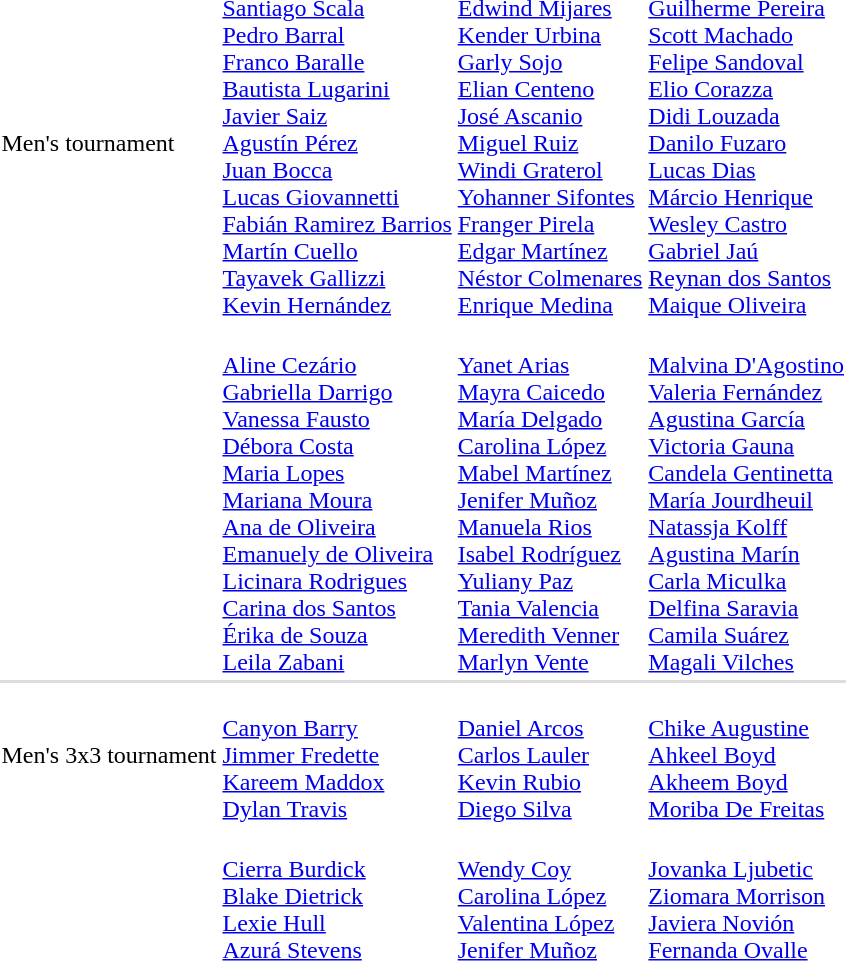<table>
<tr>
<td>Men's tournament<br></td>
<td><br><a href='#'>Santiago Scala</a><br><a href='#'>Pedro Barral</a><br><a href='#'>Franco Baralle</a><br><a href='#'>Bautista Lugarini</a><br><a href='#'>Javier Saiz</a><br><a href='#'>Agustín Pérez</a><br><a href='#'>Juan Bocca</a><br><a href='#'>Lucas Giovannetti</a><br><a href='#'>Fabián Ramirez Barrios</a><br><a href='#'>Martín Cuello</a><br><a href='#'>Tayavek Gallizzi</a><br><a href='#'>Kevin Hernández</a></td>
<td><br><a href='#'>Edwind Mijares</a><br><a href='#'>Kender Urbina</a><br><a href='#'>Garly Sojo</a><br><a href='#'>Elian Centeno</a><br><a href='#'>José Ascanio</a><br><a href='#'>Miguel Ruiz</a><br><a href='#'>Windi Graterol</a><br><a href='#'>Yohanner Sifontes</a><br><a href='#'>Franger Pirela</a><br><a href='#'>Edgar Martínez</a><br><a href='#'>Néstor Colmenares</a><br><a href='#'>Enrique Medina</a></td>
<td><br><a href='#'>Guilherme Pereira</a><br><a href='#'>Scott Machado</a><br><a href='#'>Felipe Sandoval</a><br><a href='#'>Elio Corazza</a><br><a href='#'>Didi Louzada</a><br><a href='#'>Danilo Fuzaro</a><br><a href='#'>Lucas Dias</a><br><a href='#'>Márcio Henrique</a><br><a href='#'>Wesley Castro</a><br><a href='#'>Gabriel Jaú</a><br><a href='#'>Reynan dos Santos</a><br><a href='#'>Maique Oliveira</a></td>
</tr>
<tr>
<td><br></td>
<td><br><a href='#'>Aline Cezário</a><br><a href='#'>Gabriella Darrigo</a><br><a href='#'>Vanessa Fausto</a><br><a href='#'>Débora Costa</a><br><a href='#'>Maria Lopes</a><br><a href='#'>Mariana Moura</a><br><a href='#'>Ana de Oliveira</a><br><a href='#'>Emanuely de Oliveira</a><br><a href='#'>Licinara Rodrigues</a><br><a href='#'>Carina dos Santos</a><br><a href='#'>Érika de Souza</a><br><a href='#'>Leila Zabani</a></td>
<td><br><a href='#'>Yanet Arias</a><br><a href='#'>Mayra Caicedo</a><br><a href='#'>María Delgado</a><br><a href='#'>Carolina López</a><br><a href='#'>Mabel Martínez</a><br><a href='#'>Jenifer Muñoz</a><br><a href='#'>Manuela Rios</a><br><a href='#'>Isabel Rodríguez</a><br><a href='#'>Yuliany Paz</a><br><a href='#'>Tania Valencia</a><br><a href='#'>Meredith Venner</a><br><a href='#'>Marlyn Vente</a></td>
<td><br><a href='#'>Malvina D'Agostino</a><br><a href='#'>Valeria Fernández</a><br><a href='#'>Agustina García</a><br><a href='#'>Victoria Gauna</a><br><a href='#'>Candela Gentinetta</a><br><a href='#'>María Jourdheuil</a><br><a href='#'>Natassja Kolff</a><br><a href='#'>Agustina Marín</a><br><a href='#'>Carla Miculka</a><br><a href='#'>Delfina Saravia</a><br><a href='#'>Camila Suárez</a><br><a href='#'>Magali Vilches</a></td>
</tr>
<tr bgcolor=#DDDDDD>
<td colspan=7></td>
</tr>
<tr>
<td>Men's 3x3 tournament<br></td>
<td><br><a href='#'>Canyon Barry</a><br><a href='#'>Jimmer Fredette</a><br><a href='#'>Kareem Maddox</a><br><a href='#'>Dylan Travis</a></td>
<td><br><a href='#'>Daniel Arcos</a><br><a href='#'>Carlos Lauler</a><br><a href='#'>Kevin Rubio</a><br><a href='#'>Diego Silva</a></td>
<td><br><a href='#'>Chike Augustine</a><br><a href='#'>Ahkeel Boyd</a><br><a href='#'>Akheem Boyd</a><br><a href='#'>Moriba De Freitas</a></td>
</tr>
<tr>
<td><br></td>
<td><br><a href='#'>Cierra Burdick</a><br><a href='#'>Blake Dietrick</a><br><a href='#'>Lexie Hull</a><br><a href='#'>Azurá Stevens</a></td>
<td><br><a href='#'>Wendy Coy</a><br><a href='#'>Carolina López</a><br><a href='#'>Valentina López</a><br><a href='#'>Jenifer Muñoz</a></td>
<td><br><a href='#'>Jovanka Ljubetic</a><br><a href='#'>Ziomara Morrison</a><br><a href='#'>Javiera Novión</a><br><a href='#'>Fernanda Ovalle</a></td>
</tr>
</table>
